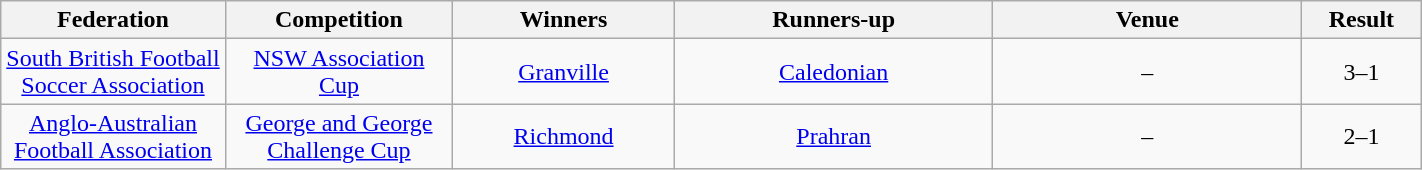<table class="wikitable" width="75%">
<tr>
<th style="width:10em">Federation</th>
<th style="width:10em">Competition</th>
<th style="width:10em">Winners</th>
<th style="width:15em">Runners-up</th>
<th style="width:15em">Venue</th>
<th style="width:05em">Result</th>
</tr>
<tr>
<td align="center"><a href='#'>South British Football Soccer Association</a></td>
<td align="center"><a href='#'>NSW Association Cup</a></td>
<td align="center"><a href='#'>Granville</a></td>
<td align="center"><a href='#'>Caledonian</a></td>
<td align="center">–</td>
<td align="center">3–1</td>
</tr>
<tr>
<td align="center"><a href='#'>Anglo-Australian Football Association</a></td>
<td align="center"><a href='#'>George and George Challenge Cup</a></td>
<td align="center"><a href='#'>Richmond</a></td>
<td align="center"><a href='#'>Prahran</a></td>
<td align="center">–</td>
<td align="center">2–1</td>
</tr>
</table>
